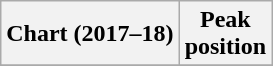<table class="wikitable plainrowheaders" style="text-align:center">
<tr>
<th scope="col">Chart (2017–18)</th>
<th scope="col">Peak<br>position</th>
</tr>
<tr>
</tr>
</table>
